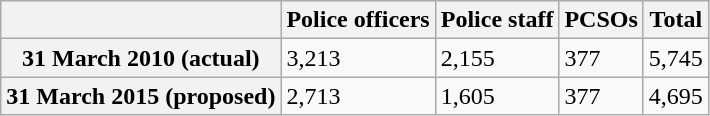<table class="wikitable">
<tr>
<th></th>
<th>Police officers</th>
<th>Police staff</th>
<th>PCSOs</th>
<th>Total</th>
</tr>
<tr>
<th>31 March 2010 (actual)</th>
<td>3,213</td>
<td>2,155</td>
<td>377</td>
<td>5,745</td>
</tr>
<tr>
<th>31 March 2015 (proposed)</th>
<td>2,713</td>
<td>1,605</td>
<td>377</td>
<td>4,695</td>
</tr>
</table>
